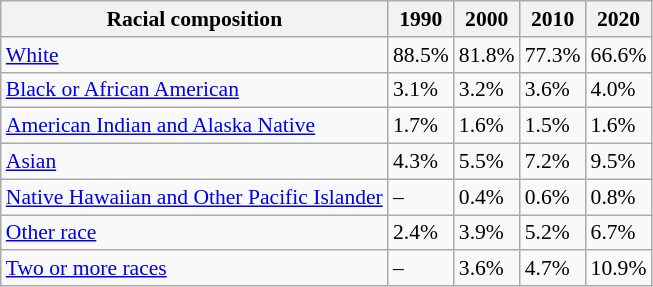<table class="wikitable sortable collapsible" style="font-size: 90%;">
<tr>
<th>Racial composition</th>
<th>1990</th>
<th>2000</th>
<th>2010</th>
<th>2020</th>
</tr>
<tr>
<td><a href='#'>White</a></td>
<td>88.5%</td>
<td>81.8%</td>
<td>77.3%</td>
<td>66.6%</td>
</tr>
<tr>
<td><a href='#'>Black or African American</a></td>
<td>3.1%</td>
<td>3.2%</td>
<td>3.6%</td>
<td>4.0%</td>
</tr>
<tr>
<td><a href='#'>American Indian and Alaska Native</a></td>
<td>1.7%</td>
<td>1.6%</td>
<td>1.5%</td>
<td>1.6%</td>
</tr>
<tr>
<td><a href='#'>Asian</a></td>
<td>4.3%</td>
<td>5.5%</td>
<td>7.2%</td>
<td>9.5%</td>
</tr>
<tr>
<td><a href='#'>Native Hawaiian and Other Pacific Islander</a></td>
<td>–</td>
<td>0.4%</td>
<td>0.6%</td>
<td>0.8%</td>
</tr>
<tr>
<td><a href='#'>Other race</a></td>
<td>2.4%</td>
<td>3.9%</td>
<td>5.2%</td>
<td>6.7%</td>
</tr>
<tr>
<td><a href='#'>Two or more races</a></td>
<td>–</td>
<td>3.6%</td>
<td>4.7%</td>
<td>10.9%</td>
</tr>
</table>
